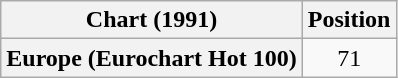<table class="wikitable plainrowheaders">
<tr>
<th>Chart (1991)</th>
<th>Position</th>
</tr>
<tr>
<th scope="row">Europe (Eurochart Hot 100)</th>
<td style="text-align:center;">71</td>
</tr>
</table>
